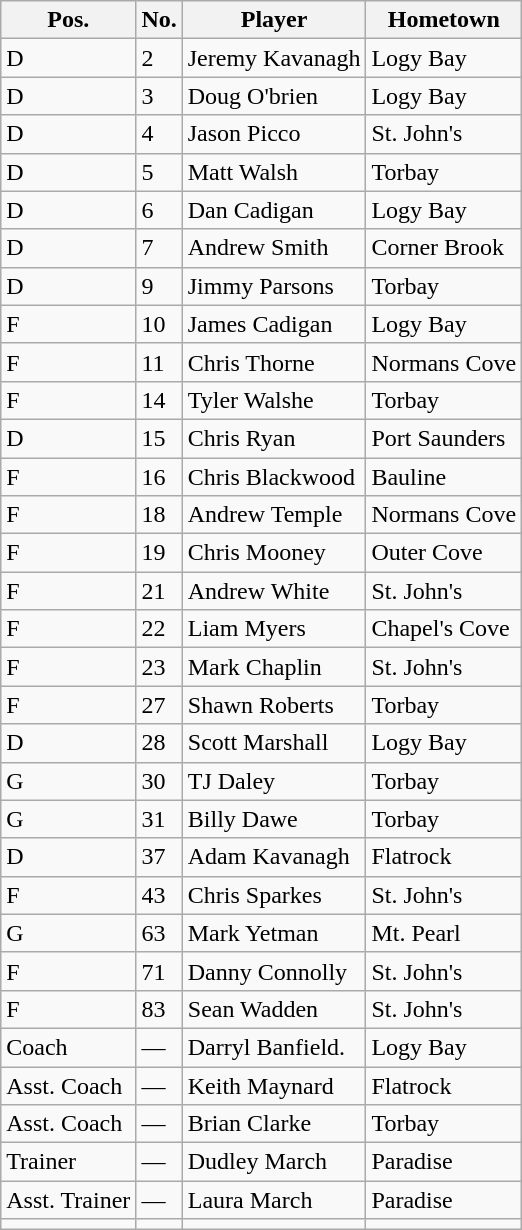<table class="wikitable sortable">
<tr>
<th>Pos.</th>
<th>No.</th>
<th>Player</th>
<th>Hometown</th>
</tr>
<tr>
<td>D</td>
<td>2</td>
<td>Jeremy Kavanagh</td>
<td>Logy Bay</td>
</tr>
<tr>
<td>D</td>
<td>3</td>
<td>Doug O'brien</td>
<td>Logy Bay</td>
</tr>
<tr>
<td>D</td>
<td>4</td>
<td>Jason Picco</td>
<td>St. John's</td>
</tr>
<tr>
<td>D</td>
<td>5</td>
<td>Matt Walsh</td>
<td>Torbay</td>
</tr>
<tr>
<td>D</td>
<td>6</td>
<td>Dan Cadigan</td>
<td>Logy Bay</td>
</tr>
<tr>
<td>D</td>
<td>7</td>
<td>Andrew Smith</td>
<td>Corner Brook</td>
</tr>
<tr>
<td>D</td>
<td>9</td>
<td>Jimmy Parsons</td>
<td>Torbay</td>
</tr>
<tr>
<td>F</td>
<td>10</td>
<td>James Cadigan</td>
<td>Logy Bay</td>
</tr>
<tr>
<td>F</td>
<td>11</td>
<td>Chris Thorne</td>
<td>Normans Cove</td>
</tr>
<tr>
<td>F</td>
<td>14</td>
<td>Tyler Walshe</td>
<td>Torbay</td>
</tr>
<tr>
<td>D</td>
<td>15</td>
<td>Chris Ryan</td>
<td>Port Saunders</td>
</tr>
<tr>
<td>F</td>
<td>16</td>
<td>Chris Blackwood</td>
<td>Bauline</td>
</tr>
<tr>
<td>F</td>
<td>18</td>
<td>Andrew Temple</td>
<td>Normans Cove</td>
</tr>
<tr>
<td>F</td>
<td>19</td>
<td>Chris Mooney</td>
<td>Outer Cove</td>
</tr>
<tr>
<td>F</td>
<td>21</td>
<td>Andrew White</td>
<td>St. John's</td>
</tr>
<tr>
<td>F</td>
<td>22</td>
<td>Liam Myers</td>
<td>Chapel's Cove</td>
</tr>
<tr>
<td>F</td>
<td>23</td>
<td>Mark Chaplin</td>
<td>St. John's</td>
</tr>
<tr>
<td>F</td>
<td>27</td>
<td>Shawn Roberts</td>
<td>Torbay</td>
</tr>
<tr>
<td>D</td>
<td>28</td>
<td>Scott Marshall</td>
<td>Logy Bay</td>
</tr>
<tr>
<td>G</td>
<td>30</td>
<td>TJ Daley</td>
<td>Torbay</td>
</tr>
<tr>
<td>G</td>
<td>31</td>
<td>Billy Dawe</td>
<td>Torbay</td>
</tr>
<tr>
<td>D</td>
<td>37</td>
<td>Adam Kavanagh</td>
<td>Flatrock</td>
</tr>
<tr>
<td>F</td>
<td>43</td>
<td>Chris Sparkes</td>
<td>St. John's</td>
</tr>
<tr>
<td>G</td>
<td>63</td>
<td>Mark Yetman</td>
<td>Mt. Pearl</td>
</tr>
<tr>
<td>F</td>
<td>71</td>
<td>Danny Connolly</td>
<td>St. John's</td>
</tr>
<tr>
<td>F</td>
<td>83</td>
<td>Sean Wadden</td>
<td>St. John's</td>
</tr>
<tr>
<td>Coach</td>
<td>—</td>
<td>Darryl Banfield.</td>
<td>Logy Bay</td>
</tr>
<tr>
<td>Asst. Coach</td>
<td>—</td>
<td>Keith Maynard</td>
<td>Flatrock</td>
</tr>
<tr>
<td>Asst. Coach</td>
<td>—</td>
<td>Brian Clarke</td>
<td>Torbay</td>
</tr>
<tr>
<td>Trainer</td>
<td>—</td>
<td>Dudley March</td>
<td>Paradise</td>
</tr>
<tr>
<td>Asst. Trainer</td>
<td>—</td>
<td>Laura March</td>
<td>Paradise</td>
</tr>
<tr>
<td></td>
<td></td>
<td></td>
<td></td>
</tr>
</table>
